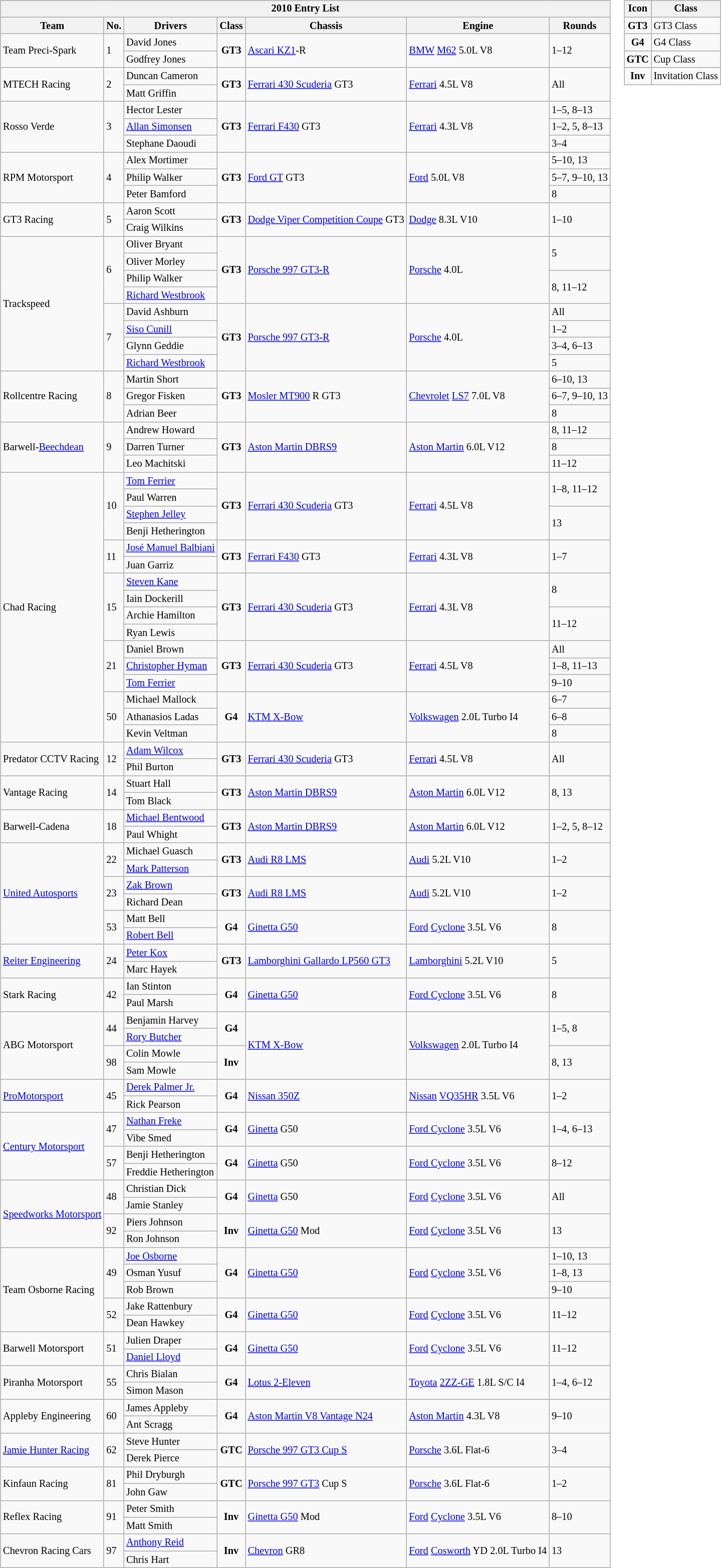<table>
<tr>
<td><br><table class="wikitable" style="font-size:85%">
<tr>
<th colspan=7>2010 Entry List</th>
</tr>
<tr>
<th>Team</th>
<th>No.</th>
<th>Drivers</th>
<th>Class</th>
<th>Chassis</th>
<th>Engine</th>
<th>Rounds</th>
</tr>
<tr>
<td rowspan=2> Team Preci-Spark</td>
<td rowspan=2>1</td>
<td> David Jones</td>
<td rowspan=2 align="center"><strong><span>GT3</span></strong></td>
<td rowspan=2><a href='#'>Ascari KZ1</a>-R</td>
<td rowspan=2><a href='#'>BMW</a> <a href='#'>M62</a> 5.0L V8</td>
<td rowspan=2>1–12</td>
</tr>
<tr>
<td> Godfrey Jones</td>
</tr>
<tr>
<td rowspan=2> MTECH Racing</td>
<td rowspan=2>2</td>
<td> Duncan Cameron</td>
<td rowspan=2 align="center"><strong><span>GT3</span></strong></td>
<td rowspan=2><a href='#'>Ferrari 430 Scuderia</a> GT3</td>
<td rowspan=2><a href='#'>Ferrari</a> 4.5L V8</td>
<td rowspan=2>All</td>
</tr>
<tr>
<td> Matt Griffin</td>
</tr>
<tr>
<td rowspan=3> Rosso Verde</td>
<td rowspan=3>3</td>
<td> Hector Lester</td>
<td rowspan=3 align="center"><strong><span>GT3</span></strong></td>
<td rowspan=3><a href='#'>Ferrari F430</a> GT3</td>
<td rowspan=3><a href='#'>Ferrari</a> 4.3L V8</td>
<td>1–5, 8–13</td>
</tr>
<tr>
<td> <a href='#'>Allan Simonsen</a></td>
<td>1–2, 5, 8–13</td>
</tr>
<tr>
<td> Stephane Daoudi</td>
<td>3–4</td>
</tr>
<tr>
<td rowspan=3> RPM Motorsport</td>
<td rowspan=3>4</td>
<td> Alex Mortimer</td>
<td rowspan=3 align="center"><strong><span>GT3</span></strong></td>
<td rowspan=3><a href='#'>Ford GT</a> GT3</td>
<td rowspan=3><a href='#'>Ford</a> 5.0L V8</td>
<td>5–10, 13</td>
</tr>
<tr>
<td> Philip Walker</td>
<td>5–7, 9–10, 13</td>
</tr>
<tr>
<td> Peter Bamford</td>
<td>8</td>
</tr>
<tr>
<td rowspan=2> GT3 Racing</td>
<td rowspan=2>5</td>
<td> Aaron Scott</td>
<td rowspan=2 align="center"><strong><span>GT3</span></strong></td>
<td rowspan=2><a href='#'>Dodge Viper Competition Coupe</a> GT3</td>
<td rowspan=2><a href='#'>Dodge</a> 8.3L V10</td>
<td rowspan=2>1–10</td>
</tr>
<tr>
<td> Craig Wilkins</td>
</tr>
<tr>
<td rowspan=8> Trackspeed</td>
<td rowspan=4>6</td>
<td> Oliver Bryant</td>
<td rowspan=4 align="center"><strong><span>GT3</span></strong></td>
<td rowspan=4><a href='#'>Porsche 997 GT3-R</a></td>
<td rowspan=4><a href='#'>Porsche</a> 4.0L</td>
<td rowspan=2>5</td>
</tr>
<tr>
<td> Oliver Morley</td>
</tr>
<tr>
<td> Philip Walker</td>
<td rowspan=2>8, 11–12</td>
</tr>
<tr>
<td> <a href='#'>Richard Westbrook</a></td>
</tr>
<tr>
<td rowspan=4>7</td>
<td> David Ashburn</td>
<td rowspan=4 align="center"><strong><span>GT3</span></strong></td>
<td rowspan=4><a href='#'>Porsche 997 GT3-R</a></td>
<td rowspan=4><a href='#'>Porsche</a> 4.0L</td>
<td>All</td>
</tr>
<tr>
<td> <a href='#'>Siso Cunill</a></td>
<td>1–2</td>
</tr>
<tr>
<td> Glynn Geddie</td>
<td>3–4, 6–13</td>
</tr>
<tr>
<td> <a href='#'>Richard Westbrook</a></td>
<td>5</td>
</tr>
<tr>
<td rowspan=3> Rollcentre Racing</td>
<td rowspan=3>8</td>
<td> Martin Short</td>
<td rowspan=3 align="center"><strong><span>GT3</span></strong></td>
<td rowspan=3><a href='#'>Mosler MT900</a> R GT3</td>
<td rowspan=3><a href='#'>Chevrolet</a> <a href='#'>LS7</a> 7.0L V8</td>
<td>6–10, 13</td>
</tr>
<tr>
<td> Gregor Fisken</td>
<td>6–7, 9–10, 13</td>
</tr>
<tr>
<td> Adrian Beer</td>
<td>8</td>
</tr>
<tr>
<td rowspan=3> Barwell-<a href='#'>Beechdean</a></td>
<td rowspan=3>9</td>
<td> Andrew Howard</td>
<td rowspan=3 align="center"><strong><span>GT3</span></strong></td>
<td rowspan=3><a href='#'>Aston Martin DBRS9</a></td>
<td rowspan=3><a href='#'>Aston Martin</a> 6.0L V12</td>
<td>8, 11–12</td>
</tr>
<tr>
<td> Darren Turner</td>
<td>8</td>
</tr>
<tr>
<td> Leo Machitski</td>
<td>11–12</td>
</tr>
<tr>
<td rowspan=16> Chad Racing</td>
<td rowspan=4>10</td>
<td> <a href='#'>Tom Ferrier</a></td>
<td rowspan=4 align="center"><strong><span>GT3</span></strong></td>
<td rowspan=4><a href='#'>Ferrari 430 Scuderia</a> GT3</td>
<td rowspan=4><a href='#'>Ferrari</a> 4.5L V8</td>
<td rowspan=2>1–8, 11–12</td>
</tr>
<tr>
<td> Paul Warren</td>
</tr>
<tr>
<td> <a href='#'>Stephen Jelley</a></td>
<td rowspan=2>13</td>
</tr>
<tr>
<td> Benji Hetherington</td>
</tr>
<tr>
<td rowspan=2>11</td>
<td> <a href='#'>José Manuel Balbiani</a></td>
<td rowspan=2 align="center"><strong><span>GT3</span></strong></td>
<td rowspan=2><a href='#'>Ferrari F430</a> GT3</td>
<td rowspan=2><a href='#'>Ferrari</a> 4.3L V8</td>
<td rowspan=2>1–7</td>
</tr>
<tr>
<td> Juan Garriz</td>
</tr>
<tr>
<td rowspan=4>15</td>
<td> <a href='#'>Steven Kane</a></td>
<td rowspan=4 align="center"><strong><span>GT3</span></strong></td>
<td rowspan=4><a href='#'>Ferrari 430 Scuderia</a> GT3</td>
<td rowspan=4><a href='#'>Ferrari</a> 4.3L V8</td>
<td rowspan=2>8</td>
</tr>
<tr>
<td> Iain Dockerill</td>
</tr>
<tr>
<td> Archie Hamilton</td>
<td rowspan=2>11–12</td>
</tr>
<tr>
<td> Ryan Lewis</td>
</tr>
<tr>
<td rowspan=3>21</td>
<td> Daniel Brown</td>
<td rowspan=3 align="center"><strong><span>GT3</span></strong></td>
<td rowspan=3><a href='#'>Ferrari 430 Scuderia</a> GT3</td>
<td rowspan=3><a href='#'>Ferrari</a> 4.5L V8</td>
<td>All</td>
</tr>
<tr>
<td> <a href='#'>Christopher Hyman</a></td>
<td>1–8, 11–13</td>
</tr>
<tr>
<td> <a href='#'>Tom Ferrier</a></td>
<td>9–10</td>
</tr>
<tr>
<td rowspan=3>50</td>
<td> Michael Mallock</td>
<td rowspan=3 align="center"><strong><span>G4</span></strong></td>
<td rowspan=3><a href='#'>KTM X-Bow</a></td>
<td rowspan=3><a href='#'>Volkswagen</a> 2.0L Turbo I4</td>
<td>6–7</td>
</tr>
<tr>
<td> Athanasios Ladas</td>
<td>6–8</td>
</tr>
<tr>
<td> Kevin Veltman</td>
<td>8</td>
</tr>
<tr>
<td rowspan=2> Predator CCTV Racing</td>
<td rowspan=2>12</td>
<td> <a href='#'>Adam Wilcox</a></td>
<td rowspan=2 align="center"><strong><span>GT3</span></strong></td>
<td rowspan=2><a href='#'>Ferrari 430 Scuderia</a> GT3</td>
<td rowspan=2><a href='#'>Ferrari</a> 4.5L V8</td>
<td rowspan=2>All</td>
</tr>
<tr>
<td> Phil Burton</td>
</tr>
<tr>
<td rowspan=2> Vantage Racing</td>
<td rowspan=2>14</td>
<td> Stuart Hall</td>
<td rowspan=2 align="center"><strong><span>GT3</span></strong></td>
<td rowspan=2><a href='#'>Aston Martin DBRS9</a></td>
<td rowspan=2><a href='#'>Aston Martin</a> 6.0L V12</td>
<td rowspan=2>8, 13</td>
</tr>
<tr>
<td> Tom Black</td>
</tr>
<tr>
<td rowspan=2> Barwell-Cadena</td>
<td rowspan=2>18</td>
<td> <a href='#'>Michael Bentwood</a></td>
<td rowspan=2 align="center"><strong><span>GT3</span></strong></td>
<td rowspan=2><a href='#'>Aston Martin DBRS9</a></td>
<td rowspan=2><a href='#'>Aston Martin</a> 6.0L V12</td>
<td rowspan=2>1–2, 5, 8–12</td>
</tr>
<tr>
<td> Paul Whight</td>
</tr>
<tr>
<td rowspan=6> <a href='#'>United Autosports</a></td>
<td rowspan=2>22</td>
<td> Michael Guasch</td>
<td rowspan=2 align="center"><strong><span>GT3</span></strong></td>
<td rowspan=2><a href='#'>Audi R8 LMS</a></td>
<td rowspan=2><a href='#'>Audi</a> 5.2L V10</td>
<td rowspan=2>1–2</td>
</tr>
<tr>
<td> <a href='#'>Mark Patterson</a></td>
</tr>
<tr>
<td rowspan=2>23</td>
<td> <a href='#'>Zak Brown</a></td>
<td rowspan=2 align="center"><strong><span>GT3</span></strong></td>
<td rowspan=2><a href='#'>Audi R8 LMS</a></td>
<td rowspan=2><a href='#'>Audi</a> 5.2L V10</td>
<td rowspan=2>1–2</td>
</tr>
<tr>
<td> Richard Dean</td>
</tr>
<tr>
<td rowspan=2>53</td>
<td> Matt Bell</td>
<td rowspan=2 align="center"><strong><span>G4</span></strong></td>
<td rowspan=2><a href='#'>Ginetta G50</a></td>
<td rowspan=2><a href='#'>Ford</a> <a href='#'>Cyclone</a> 3.5L V6</td>
<td rowspan=2>8</td>
</tr>
<tr>
<td> <a href='#'>Robert Bell</a></td>
</tr>
<tr>
<td rowspan=2> <a href='#'>Reiter Engineering</a></td>
<td rowspan=2>24</td>
<td> <a href='#'>Peter Kox</a></td>
<td rowspan=2 align="center"><strong><span>GT3</span></strong></td>
<td rowspan=2><a href='#'>Lamborghini Gallardo LP560 GT3</a></td>
<td rowspan=2><a href='#'>Lamborghini</a> 5.2L V10</td>
<td rowspan=2>5</td>
</tr>
<tr>
<td> Marc Hayek</td>
</tr>
<tr>
<td rowspan=2> Stark Racing</td>
<td rowspan=2>42</td>
<td> Ian Stinton</td>
<td rowspan=2 align="center"><strong><span>G4</span></strong></td>
<td rowspan=2><a href='#'>Ginetta G50</a></td>
<td rowspan=2><a href='#'>Ford Cyclone</a> 3.5L V6</td>
<td rowspan=2>8</td>
</tr>
<tr>
<td> Paul Marsh</td>
</tr>
<tr>
<td rowspan=4> ABG Motorsport</td>
<td rowspan=2>44</td>
<td> Benjamin Harvey</td>
<td rowspan=2 align="center"><strong><span>G4</span></strong></td>
<td rowspan=4><a href='#'>KTM X-Bow</a></td>
<td rowspan=4><a href='#'>Volkswagen</a> 2.0L Turbo I4</td>
<td rowspan=2>1–5, 8</td>
</tr>
<tr>
<td> <a href='#'>Rory Butcher</a></td>
</tr>
<tr>
<td rowspan=2>98</td>
<td> Colin Mowle</td>
<td rowspan=2 align=center><strong><span>Inv</span></strong></td>
<td rowspan=2>8, 13</td>
</tr>
<tr>
<td> Sam Mowle</td>
</tr>
<tr>
<td rowspan=2> <a href='#'>ProMotorsport</a></td>
<td rowspan=2>45</td>
<td> <a href='#'>Derek Palmer Jr.</a></td>
<td rowspan=2 align="center"><strong><span>G4</span></strong></td>
<td rowspan=2><a href='#'>Nissan 350Z</a></td>
<td rowspan=2><a href='#'>Nissan</a> <a href='#'>VQ35HR</a> 3.5L V6</td>
<td rowspan=2>1–2</td>
</tr>
<tr>
<td> Rick Pearson</td>
</tr>
<tr>
<td rowspan=4> <a href='#'>Century Motorsport</a></td>
<td rowspan=2>47</td>
<td> <a href='#'>Nathan Freke</a></td>
<td rowspan=2 align="center"><strong><span>G4</span></strong></td>
<td rowspan=2><a href='#'>Ginetta</a> G50</td>
<td rowspan=2><a href='#'>Ford Cyclone</a> 3.5L V6</td>
<td rowspan=2>1–4, 6–13</td>
</tr>
<tr>
<td> Vibe Smed</td>
</tr>
<tr>
<td rowspan=2>57</td>
<td> Benji Hetherington</td>
<td rowspan=2 align="center"><strong><span>G4</span></strong></td>
<td rowspan=2><a href='#'>Ginetta</a> G50</td>
<td rowspan=2><a href='#'>Ford Cyclone</a> 3.5L V6</td>
<td rowspan=2>8–12</td>
</tr>
<tr>
<td> Freddie Hetherington</td>
</tr>
<tr>
<td rowspan=4> <a href='#'>Speedworks Motorsport</a></td>
<td rowspan=2>48</td>
<td> Christian Dick</td>
<td rowspan=2 align="center"><strong><span>G4</span></strong></td>
<td rowspan=2><a href='#'>Ginetta</a> G50</td>
<td rowspan=2><a href='#'>Ford</a> <a href='#'>Cyclone</a> 3.5L V6</td>
<td rowspan=2>All</td>
</tr>
<tr>
<td> Jamie Stanley</td>
</tr>
<tr>
<td rowspan=2>92</td>
<td> Piers Johnson</td>
<td rowspan=2 align=center><strong><span>Inv</span></strong></td>
<td rowspan=2><a href='#'>Ginetta G50</a> Mod</td>
<td rowspan=2><a href='#'>Ford</a> <a href='#'>Cyclone</a> 3.5L V6</td>
<td rowspan=2>13</td>
</tr>
<tr>
<td> Ron Johnson</td>
</tr>
<tr>
<td rowspan=5> Team Osborne Racing</td>
<td rowspan=3>49</td>
<td> <a href='#'>Joe Osborne</a></td>
<td rowspan=3 align="center"><strong><span>G4</span></strong></td>
<td rowspan=3><a href='#'>Ginetta G50</a></td>
<td rowspan=3><a href='#'>Ford</a> <a href='#'>Cyclone</a> 3.5L V6</td>
<td>1–10, 13</td>
</tr>
<tr>
<td> Osman Yusuf</td>
<td>1–8, 13</td>
</tr>
<tr>
<td> Rob Brown</td>
<td>9–10</td>
</tr>
<tr>
<td rowspan=2>52</td>
<td> Jake Rattenbury</td>
<td rowspan=2 align="center"><strong><span>G4</span></strong></td>
<td rowspan=2><a href='#'>Ginetta G50</a></td>
<td rowspan=2><a href='#'>Ford</a> <a href='#'>Cyclone</a> 3.5L V6</td>
<td rowspan=2>11–12</td>
</tr>
<tr>
<td> Dean Hawkey</td>
</tr>
<tr>
<td rowspan=2> Barwell Motorsport</td>
<td rowspan=2>51</td>
<td> Julien Draper</td>
<td rowspan=2 align="center"><strong><span>G4</span></strong></td>
<td rowspan=2><a href='#'>Ginetta G50</a></td>
<td rowspan=2><a href='#'>Ford</a> <a href='#'>Cyclone</a> 3.5L V6</td>
<td rowspan=2>11–12</td>
</tr>
<tr>
<td> <a href='#'>Daniel Lloyd</a></td>
</tr>
<tr>
<td rowspan=2> Piranha Motorsport</td>
<td rowspan=2>55</td>
<td> Chris Bialan</td>
<td rowspan=2 align="center"><strong><span>G4</span></strong></td>
<td rowspan=2><a href='#'>Lotus 2-Eleven</a></td>
<td rowspan=2><a href='#'>Toyota</a> <a href='#'>2ZZ-GE</a> 1.8L S/C I4</td>
<td rowspan=2>1–4, 6–12</td>
</tr>
<tr>
<td> Simon Mason</td>
</tr>
<tr>
<td rowspan=2> Appleby Engineering</td>
<td rowspan=2>60</td>
<td> James Appleby</td>
<td rowspan=2 align="center"><strong><span>G4</span></strong></td>
<td rowspan=2><a href='#'>Aston Martin V8 Vantage N24</a></td>
<td rowspan=2><a href='#'>Aston Martin</a> 4.3L V8</td>
<td rowspan=2>9–10</td>
</tr>
<tr>
<td> Ant Scragg</td>
</tr>
<tr>
<td rowspan=2> <a href='#'>Jamie Hunter Racing</a></td>
<td rowspan=2>62</td>
<td> Steve Hunter</td>
<td rowspan=2 align=center><strong><span>GTC</span></strong></td>
<td rowspan=2><a href='#'>Porsche 997 GT3 Cup S</a></td>
<td rowspan=2><a href='#'>Porsche</a> 3.6L Flat-6</td>
<td rowspan=2>3–4</td>
</tr>
<tr>
<td> Derek Pierce</td>
</tr>
<tr>
<td rowspan=2> Kinfaun Racing</td>
<td rowspan=2>81</td>
<td> Phil Dryburgh</td>
<td rowspan=2 align=center><strong><span>GTC</span></strong></td>
<td rowspan=2><a href='#'>Porsche 997 GT3</a> Cup S</td>
<td rowspan=2><a href='#'>Porsche</a> 3.6L Flat-6</td>
<td rowspan=2>1–2</td>
</tr>
<tr>
<td> John Gaw</td>
</tr>
<tr>
<td rowspan=2> Reflex Racing</td>
<td rowspan=2>91</td>
<td> Peter Smith</td>
<td rowspan=2 align=center><strong><span>Inv</span></strong></td>
<td rowspan=2><a href='#'>Ginetta G50</a> Mod</td>
<td rowspan=2><a href='#'>Ford</a> <a href='#'>Cyclone</a> 3.5L V6</td>
<td rowspan=2>8–10</td>
</tr>
<tr>
<td> Matt Smith</td>
</tr>
<tr>
<td rowspan=2> Chevron Racing Cars</td>
<td rowspan=2>97</td>
<td> <a href='#'>Anthony Reid</a></td>
<td rowspan=2 align=center><strong><span>Inv</span></strong></td>
<td rowspan=2><a href='#'>Chevron</a> GR8</td>
<td rowspan=2><a href='#'>Ford</a> <a href='#'>Cosworth</a> YD 2.0L Turbo I4</td>
<td rowspan=2>13</td>
</tr>
<tr>
<td> Chris Hart</td>
</tr>
</table>
</td>
<td valign="top"><br><table class="wikitable" style="font-size: 85%;">
<tr>
<th>Icon</th>
<th>Class</th>
</tr>
<tr>
<td align=center><strong><span>GT3</span></strong></td>
<td>GT3 Class</td>
</tr>
<tr>
<td align=center><strong><span>G4</span></strong></td>
<td>G4 Class</td>
</tr>
<tr>
<td align=center><strong><span>GTC</span></strong></td>
<td>Cup Class</td>
</tr>
<tr>
<td align=center><strong><span>Inv</span></strong></td>
<td>Invitation Class</td>
</tr>
</table>
</td>
</tr>
</table>
